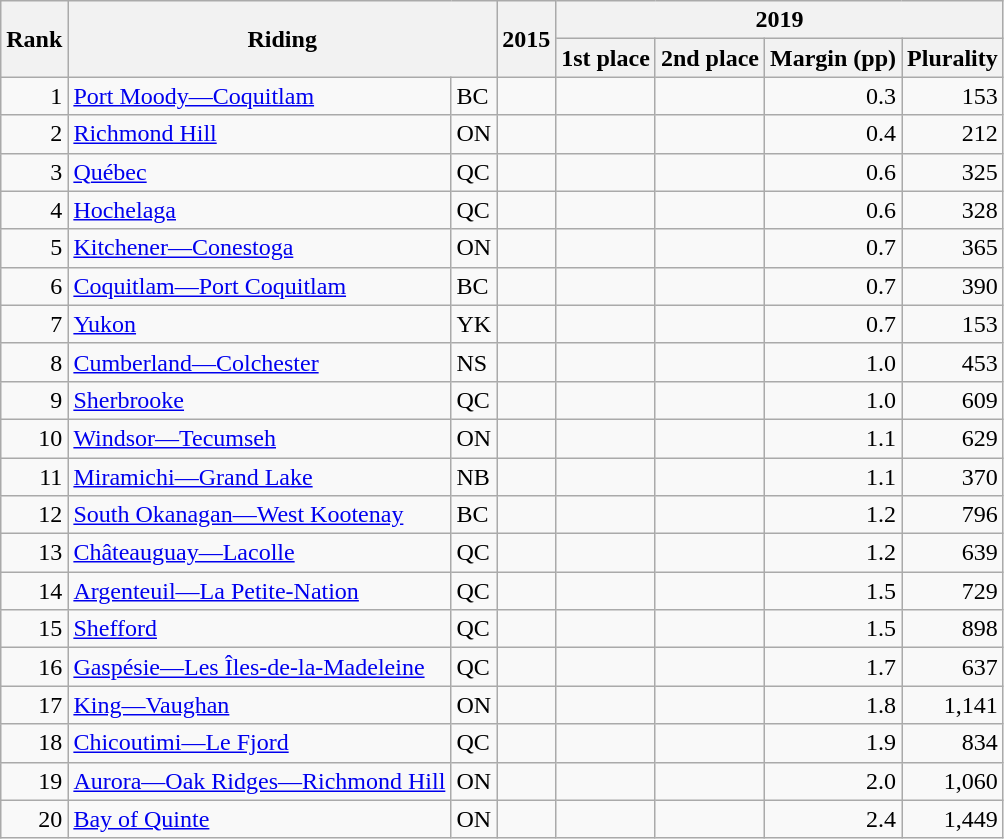<table class="wikitable" style="text-align:left;">
<tr>
<th rowspan="2">Rank</th>
<th rowspan="2" colspan="2">Riding</th>
<th rowspan="2">2015</th>
<th colspan="4">2019</th>
</tr>
<tr>
<th>1st place</th>
<th>2nd place</th>
<th>Margin (pp)</th>
<th>Plurality</th>
</tr>
<tr>
<td style="text-align:right;">1</td>
<td><a href='#'>Port Moody—Coquitlam</a></td>
<td>BC</td>
<td></td>
<td></td>
<td></td>
<td style="text-align:right;">0.3</td>
<td style="text-align:right;">153</td>
</tr>
<tr>
<td style="text-align:right;">2</td>
<td><a href='#'>Richmond Hill</a></td>
<td>ON</td>
<td></td>
<td></td>
<td></td>
<td style="text-align:right;">0.4</td>
<td style="text-align:right;">212</td>
</tr>
<tr>
<td style="text-align:right;">3</td>
<td><a href='#'>Québec</a></td>
<td>QC</td>
<td></td>
<td></td>
<td></td>
<td style="text-align:right;">0.6</td>
<td style="text-align:right;">325</td>
</tr>
<tr>
<td style="text-align:right;">4</td>
<td><a href='#'>Hochelaga</a></td>
<td>QC</td>
<td></td>
<td></td>
<td></td>
<td style="text-align:right;">0.6</td>
<td style="text-align:right;">328</td>
</tr>
<tr>
<td style="text-align:right;">5</td>
<td><a href='#'>Kitchener—Conestoga</a></td>
<td>ON</td>
<td></td>
<td></td>
<td></td>
<td style="text-align:right;">0.7</td>
<td style="text-align:right;">365</td>
</tr>
<tr>
<td style="text-align:right;">6</td>
<td><a href='#'>Coquitlam—Port Coquitlam</a></td>
<td>BC</td>
<td></td>
<td></td>
<td></td>
<td style="text-align:right;">0.7</td>
<td style="text-align:right;">390</td>
</tr>
<tr>
<td style="text-align:right;">7</td>
<td><a href='#'>Yukon</a></td>
<td>YK</td>
<td></td>
<td></td>
<td></td>
<td style="text-align:right;">0.7</td>
<td style="text-align:right;">153</td>
</tr>
<tr>
<td style="text-align:right;">8</td>
<td><a href='#'>Cumberland—Colchester</a></td>
<td>NS</td>
<td></td>
<td></td>
<td></td>
<td style="text-align:right;">1.0</td>
<td style="text-align:right;">453</td>
</tr>
<tr>
<td style="text-align:right;">9</td>
<td><a href='#'>Sherbrooke</a></td>
<td>QC</td>
<td></td>
<td></td>
<td></td>
<td style="text-align:right;">1.0</td>
<td style="text-align:right;">609</td>
</tr>
<tr>
<td style="text-align:right;">10</td>
<td><a href='#'>Windsor—Tecumseh</a></td>
<td>ON</td>
<td></td>
<td></td>
<td></td>
<td style="text-align:right;">1.1</td>
<td style="text-align:right;">629</td>
</tr>
<tr>
<td style="text-align:right;">11</td>
<td><a href='#'>Miramichi—Grand Lake</a></td>
<td>NB</td>
<td></td>
<td></td>
<td></td>
<td style="text-align:right;">1.1</td>
<td style="text-align:right;">370</td>
</tr>
<tr>
<td style="text-align:right;">12</td>
<td><a href='#'>South Okanagan—West Kootenay</a></td>
<td>BC</td>
<td></td>
<td></td>
<td></td>
<td style="text-align:right;">1.2</td>
<td style="text-align:right;">796</td>
</tr>
<tr>
<td style="text-align:right;">13</td>
<td><a href='#'>Châteauguay—Lacolle</a></td>
<td>QC</td>
<td></td>
<td></td>
<td></td>
<td style="text-align:right;">1.2</td>
<td style="text-align:right;">639</td>
</tr>
<tr>
<td style="text-align:right;">14</td>
<td><a href='#'>Argenteuil—La Petite-Nation</a></td>
<td>QC</td>
<td></td>
<td></td>
<td></td>
<td style="text-align:right;">1.5</td>
<td style="text-align:right;">729</td>
</tr>
<tr>
<td style="text-align:right;">15</td>
<td><a href='#'>Shefford</a></td>
<td>QC</td>
<td></td>
<td></td>
<td></td>
<td style="text-align:right;">1.5</td>
<td style="text-align:right;">898</td>
</tr>
<tr>
<td style="text-align:right;">16</td>
<td><a href='#'>Gaspésie—Les Îles-de-la-Madeleine</a></td>
<td>QC</td>
<td></td>
<td></td>
<td></td>
<td style="text-align:right;">1.7</td>
<td style="text-align:right;">637</td>
</tr>
<tr>
<td style="text-align:right;">17</td>
<td><a href='#'>King—Vaughan</a></td>
<td>ON</td>
<td></td>
<td></td>
<td></td>
<td style="text-align:right;">1.8</td>
<td style="text-align:right;">1,141</td>
</tr>
<tr>
<td style="text-align:right;">18</td>
<td><a href='#'>Chicoutimi—Le Fjord</a></td>
<td>QC</td>
<td></td>
<td></td>
<td></td>
<td style="text-align:right;">1.9</td>
<td style="text-align:right;">834</td>
</tr>
<tr>
<td style="text-align:right;">19</td>
<td><a href='#'>Aurora—Oak Ridges—Richmond Hill</a></td>
<td>ON</td>
<td></td>
<td></td>
<td></td>
<td style="text-align:right;">2.0</td>
<td style="text-align:right;">1,060</td>
</tr>
<tr>
<td style="text-align:right;">20</td>
<td><a href='#'>Bay of Quinte</a></td>
<td>ON</td>
<td></td>
<td></td>
<td></td>
<td style="text-align:right;">2.4</td>
<td style="text-align:right;">1,449</td>
</tr>
</table>
